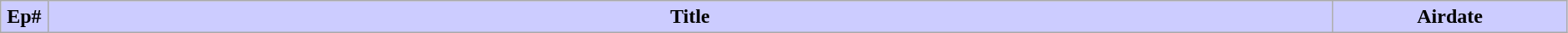<table class="wikitable" width=99%>
<tr>
<th style="background: #CCF" width="3%">Ep#</th>
<th style="background: #CCF">Title</th>
<th style="background: #CCF" width="15%">Airdate<br>


























</th>
</tr>
</table>
